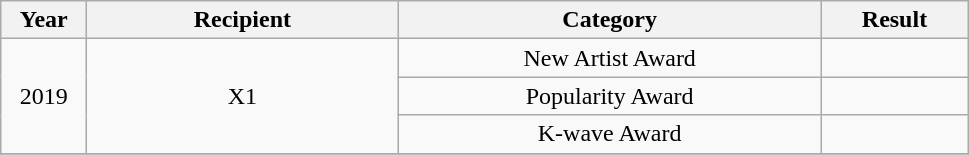<table class="wikitable" style="text-align:center">
<tr>
<th width="50">Year</th>
<th width="200">Recipient</th>
<th width="275">Category</th>
<th width="90">Result</th>
</tr>
<tr>
<td rowspan=3>2019</td>
<td rowspan=3>X1</td>
<td>New Artist Award</td>
<td></td>
</tr>
<tr>
<td>Popularity Award</td>
<td></td>
</tr>
<tr>
<td>K-wave Award</td>
<td></td>
</tr>
<tr>
</tr>
</table>
